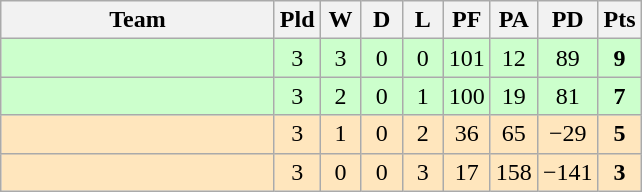<table class="wikitable" style="text-align:center;">
<tr>
<th width=175>Team</th>
<th width=20 abbr="Played">Pld</th>
<th width=20 abbr="Won">W</th>
<th width=20 abbr="Drawn">D</th>
<th width=20 abbr="Lost">L</th>
<th width=20 abbr="Points for">PF</th>
<th width=20 abbr="Points against">PA</th>
<th width=30 abbr="Points difference">PD</th>
<th width=20 abbr="Points">Pts</th>
</tr>
<tr bgcolor=ccffcc>
<td align=left></td>
<td>3</td>
<td>3</td>
<td>0</td>
<td>0</td>
<td>101</td>
<td>12</td>
<td>89</td>
<td><strong> 9 </strong></td>
</tr>
<tr bgcolor=ccffcc>
<td align=left></td>
<td>3</td>
<td>2</td>
<td>0</td>
<td>1</td>
<td>100</td>
<td>19</td>
<td>81</td>
<td><strong> 7 </strong></td>
</tr>
<tr bgcolor=ffe6bd>
<td align=left></td>
<td>3</td>
<td>1</td>
<td>0</td>
<td>2</td>
<td>36</td>
<td>65</td>
<td>−29</td>
<td><strong> 5 </strong></td>
</tr>
<tr bgcolor=ffe6bd>
<td align=left></td>
<td>3</td>
<td>0</td>
<td>0</td>
<td>3</td>
<td>17</td>
<td>158</td>
<td>−141</td>
<td><strong> 3 </strong></td>
</tr>
</table>
